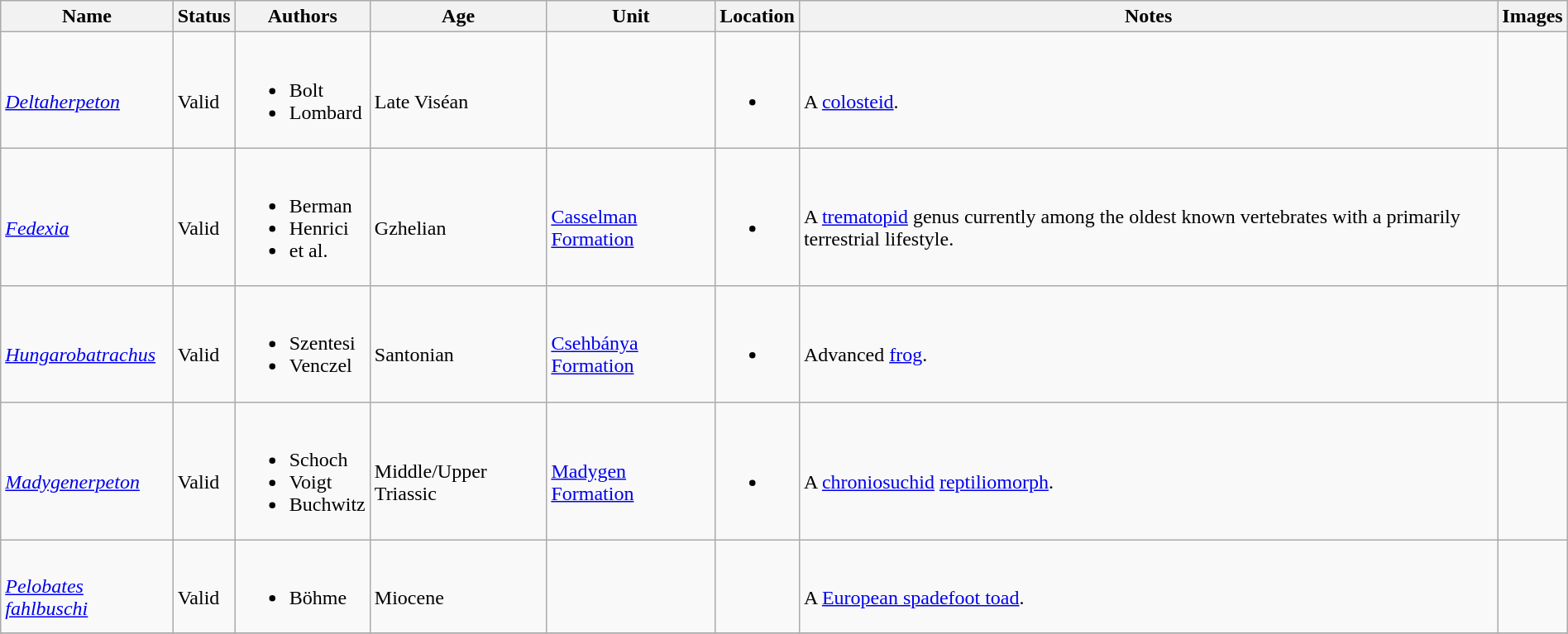<table class="wikitable sortable" align="center" width="100%">
<tr>
<th>Name</th>
<th>Status</th>
<th>Authors</th>
<th>Age</th>
<th>Unit</th>
<th>Location</th>
<th>Notes</th>
<th>Images</th>
</tr>
<tr>
<td><br><em><a href='#'>Deltaherpeton</a></em></td>
<td><br>Valid</td>
<td><br><ul><li>Bolt</li><li>Lombard</li></ul></td>
<td><br>Late Viséan</td>
<td></td>
<td><br><ul><li></li></ul></td>
<td><br>A <a href='#'>colosteid</a>.</td>
<td></td>
</tr>
<tr>
<td><br><em><a href='#'>Fedexia</a></em></td>
<td><br>Valid</td>
<td><br><ul><li>Berman</li><li>Henrici</li><li>et al.</li></ul></td>
<td><br>Gzhelian</td>
<td><br><a href='#'>Casselman Formation</a></td>
<td><br><ul><li></li></ul></td>
<td><br>A <a href='#'>trematopid</a> genus currently among the oldest known vertebrates with a primarily terrestrial lifestyle.</td>
<td></td>
</tr>
<tr>
<td><br><em><a href='#'>Hungarobatrachus</a></em></td>
<td><br>Valid</td>
<td><br><ul><li>Szentesi</li><li>Venczel</li></ul></td>
<td><br>Santonian</td>
<td><br><a href='#'>Csehbánya Formation</a></td>
<td><br><ul><li></li></ul></td>
<td><br>Advanced <a href='#'>frog</a>.</td>
<td></td>
</tr>
<tr>
<td><br><em><a href='#'>Madygenerpeton</a></em></td>
<td><br>Valid</td>
<td><br><ul><li>Schoch</li><li>Voigt</li><li>Buchwitz</li></ul></td>
<td><br>Middle/Upper Triassic</td>
<td><br><a href='#'>Madygen Formation</a></td>
<td><br><ul><li></li></ul></td>
<td><br>A <a href='#'>chroniosuchid</a> <a href='#'>reptiliomorph</a>.</td>
<td></td>
</tr>
<tr>
<td><br><em><a href='#'>Pelobates fahlbuschi</a></em></td>
<td><br>Valid</td>
<td><br><ul><li>Böhme</li></ul></td>
<td><br>Miocene</td>
<td></td>
<td><br></td>
<td><br>A <a href='#'>European spadefoot toad</a>.</td>
<td></td>
</tr>
<tr>
</tr>
</table>
